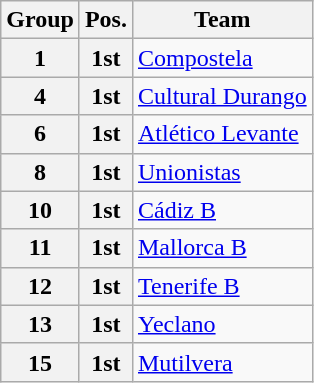<table class="wikitable">
<tr>
<th>Group</th>
<th>Pos.</th>
<th>Team</th>
</tr>
<tr>
<th>1</th>
<th>1st</th>
<td><a href='#'>Compostela</a></td>
</tr>
<tr>
<th>4</th>
<th>1st</th>
<td><a href='#'>Cultural Durango</a></td>
</tr>
<tr>
<th>6</th>
<th>1st</th>
<td><a href='#'>Atlético Levante</a></td>
</tr>
<tr>
<th>8</th>
<th>1st</th>
<td><a href='#'>Unionistas</a></td>
</tr>
<tr>
<th>10</th>
<th>1st</th>
<td><a href='#'>Cádiz B</a></td>
</tr>
<tr>
<th>11</th>
<th>1st</th>
<td><a href='#'>Mallorca B</a></td>
</tr>
<tr>
<th>12</th>
<th>1st</th>
<td><a href='#'>Tenerife B</a></td>
</tr>
<tr>
<th>13</th>
<th>1st</th>
<td><a href='#'>Yeclano</a></td>
</tr>
<tr>
<th>15</th>
<th>1st</th>
<td><a href='#'>Mutilvera</a></td>
</tr>
</table>
